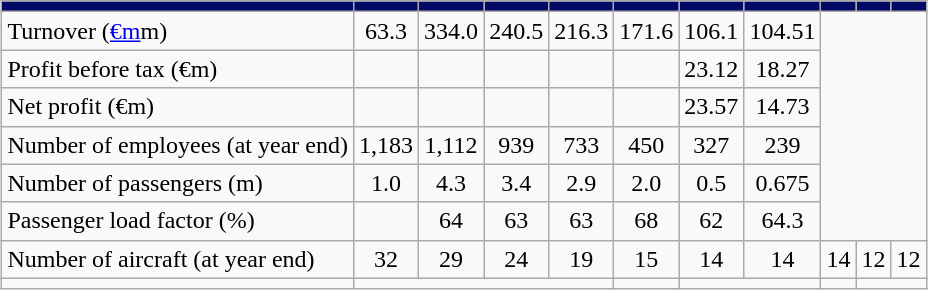<table class="wikitable" style="margin:1em auto; text-align:center;">
<tr>
<th style="background: #000A66;"></th>
<th style="background: #000A66;"></th>
<th style="background: #000A66;"></th>
<th style="background: #000A66;"></th>
<th style="background: #000A66;"></th>
<th style="background: #000A66;"></th>
<th style="background: #000A66;"></th>
<th style="background: #000A66;"></th>
<th style="background: #000A66;"></th>
<th style="background: #000A66;"></th>
<th style="background: #000A66;"></th>
</tr>
<tr>
<td align="left">Turnover (<a href='#'>€m</a>m)</td>
<td>63.3</td>
<td>334.0</td>
<td>240.5</td>
<td>216.3</td>
<td>171.6</td>
<td>106.1</td>
<td>104.51</td>
<td rowspan="6" colspan="3"><em></em></td>
</tr>
<tr>
<td align="left">Profit before tax (€m)</td>
<td></td>
<td></td>
<td></td>
<td></td>
<td></td>
<td>23.12</td>
<td>18.27</td>
</tr>
<tr>
<td align="left">Net profit (€m)</td>
<td></td>
<td></td>
<td></td>
<td></td>
<td></td>
<td>23.57</td>
<td>14.73</td>
</tr>
<tr>
<td align="left">Number of employees (at year end)</td>
<td>1,183</td>
<td>1,112</td>
<td>939</td>
<td>733</td>
<td>450</td>
<td>327</td>
<td>239</td>
</tr>
<tr>
<td align="left">Number of passengers (m)</td>
<td>1.0</td>
<td>4.3</td>
<td>3.4</td>
<td>2.9</td>
<td>2.0</td>
<td>0.5</td>
<td>0.675</td>
</tr>
<tr>
<td align="left">Passenger load factor (%)</td>
<td></td>
<td>64</td>
<td>63</td>
<td>63</td>
<td>68</td>
<td>62</td>
<td>64.3</td>
</tr>
<tr>
<td align="left">Number of aircraft (at year end)</td>
<td>32</td>
<td>29</td>
<td>24</td>
<td>19</td>
<td>15</td>
<td>14</td>
<td>14</td>
<td>14</td>
<td>12</td>
<td>12</td>
</tr>
<tr>
<td><em></em></td>
<td colspan="4"></td>
<td></td>
<td colspan="2"></td>
<td></td>
<td colspan="2"></td>
</tr>
</table>
